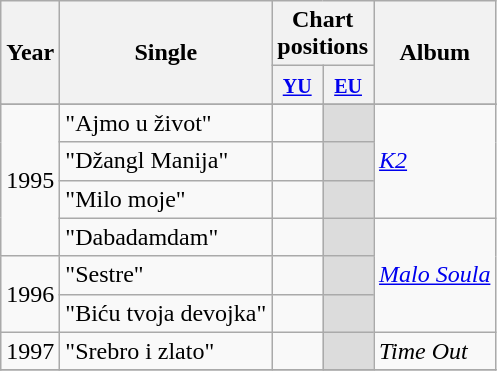<table class="wikitable">
<tr>
<th rowspan="2">Year</th>
<th rowspan="2">Single</th>
<th colspan="2">Chart positions</th>
<th rowspan="2">Album</th>
</tr>
<tr>
<th width="20"><small><a href='#'>YU</a></small></th>
<th width="20"><small><a href='#'>EU</a></small></th>
</tr>
<tr>
</tr>
<tr>
<td rowspan="4">1995</td>
<td>"Ajmo u život"</td>
<td align="center"></td>
<td align="center" bgcolor="#DCDCDC"></td>
<td align="left" rowspan="3"><em><a href='#'>K2</a></em></td>
</tr>
<tr>
<td>"Džangl Manija"</td>
<td align="center"></td>
<td align="center" bgcolor="#DCDCDC"></td>
</tr>
<tr>
<td>"Milo moje"</td>
<td align="center"></td>
<td align="center" bgcolor="#DCDCDC"></td>
</tr>
<tr>
<td>"Dabadamdam"</td>
<td align="center"></td>
<td align="center" bgcolor="#DCDCDC"></td>
<td align="left" rowspan="3"><em><a href='#'>Malo Soula</a></em></td>
</tr>
<tr>
<td rowspan="2">1996</td>
<td>"Sestre"</td>
<td align="center"></td>
<td align="center" bgcolor="#DCDCDC"></td>
</tr>
<tr>
<td>"Biću tvoja devojka"</td>
<td align="center"></td>
<td align="center" bgcolor="#DCDCDC"></td>
</tr>
<tr>
<td rowspan="1">1997</td>
<td>"Srebro i zlato"</td>
<td align="center"></td>
<td align="center" bgcolor="#DCDCDC"></td>
<td align="left" rowspan="1"><em>Time Out</em></td>
</tr>
<tr>
</tr>
</table>
